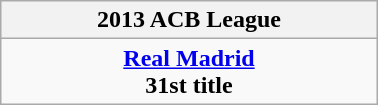<table class="wikitable" style="margin: 0 auto; width: 20%;">
<tr>
<th>2013 ACB League</th>
</tr>
<tr>
<td align=center><strong><a href='#'>Real Madrid</a></strong><br><strong>31st title</strong> <br></td>
</tr>
</table>
